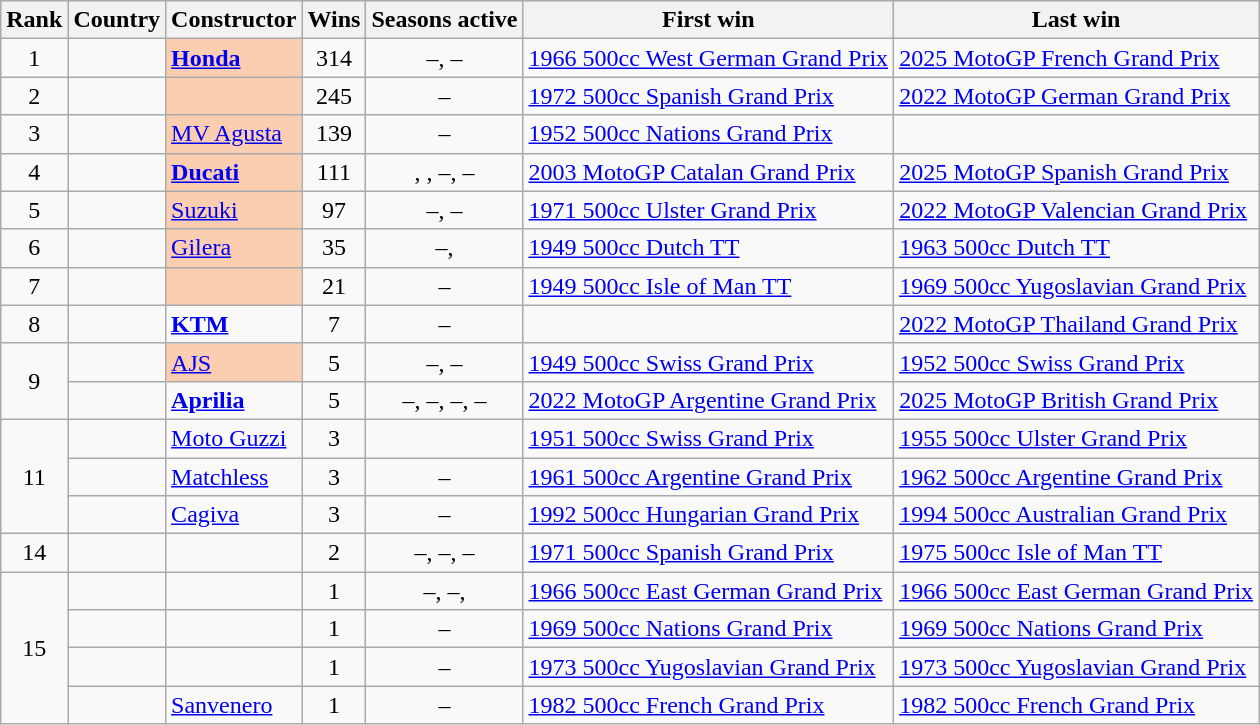<table class="sortable plainrowheaders wikitable">
<tr>
<th scope=col>Rank</th>
<th scope=col>Country</th>
<th scope=col>Constructor</th>
<th scope=col>Wins</th>
<th scope=col>Seasons active</th>
<th scope=col>First win</th>
<th scope=col>Last win</th>
</tr>
<tr>
<td align=center>1</td>
<td></td>
<td style=background:#FBCEB1;><strong><a href='#'>Honda</a></strong></td>
<td align=center>314</td>
<td align=center>–, –</td>
<td data-sort-value="196601"><a href='#'>1966 500cc West German Grand Prix</a></td>
<td data-sort-value="202506"><a href='#'>2025 MotoGP French Grand Prix</a></td>
</tr>
<tr>
<td align=center>2</td>
<td></td>
<td style=background:#FBCEB1;><strong></strong></td>
<td align=center>245</td>
<td align=center>–</td>
<td data-sort-value="197213"><a href='#'>1972 500cc Spanish Grand Prix</a></td>
<td data-sort-value="202210"><a href='#'>2022 MotoGP German Grand Prix</a></td>
</tr>
<tr>
<td align=center>3</td>
<td></td>
<td style=background:#FBCEB1;><a href='#'>MV Agusta</a></td>
<td align=center>139</td>
<td align=center>–</td>
<td data-sort-value="195207"><a href='#'>1952 500cc Nations Grand Prix</a></td>
<td data-sort-value="197610"></td>
</tr>
<tr>
<td align=center>4</td>
<td></td>
<td style=background:#FBCEB1;><strong><a href='#'>Ducati</a></strong></td>
<td align=center>111</td>
<td align=center>, , –, –</td>
<td data-sort-value="200306"><a href='#'>2003 MotoGP Catalan Grand Prix</a></td>
<td data-sort-value="202505"><a href='#'>2025 MotoGP Spanish Grand Prix</a></td>
</tr>
<tr>
<td align=center>5</td>
<td></td>
<td style=background:#FBCEB1;><a href='#'>Suzuki</a></td>
<td align=center>97</td>
<td align=center>–, –</td>
<td data-sort-value="197109"><a href='#'>1971 500cc Ulster Grand Prix</a></td>
<td data-sort-value="202220"><a href='#'>2022 MotoGP Valencian Grand Prix</a></td>
</tr>
<tr>
<td align=center>6</td>
<td></td>
<td style=background:#FBCEB1;><a href='#'>Gilera</a></td>
<td align=center>35</td>
<td align=center>–, </td>
<td data-sort-value="194903"><a href='#'>1949 500cc Dutch TT</a></td>
<td data-sort-value="196302"><a href='#'>1963 500cc Dutch TT</a></td>
</tr>
<tr>
<td align=center>7</td>
<td></td>
<td style=background:#FBCEB1;></td>
<td align=center>21</td>
<td align=center>–</td>
<td data-sort-value="194901"><a href='#'>1949 500cc Isle of Man TT</a></td>
<td data-sort-value="196912"><a href='#'>1969 500cc Yugoslavian Grand Prix</a></td>
</tr>
<tr>
<td align=center>8</td>
<td></td>
<td><strong><a href='#'>KTM</a></strong></td>
<td align=center>7</td>
<td align=center>–</td>
<td data-sort-value="202003"></td>
<td data-sort-value="202217"><a href='#'>2022 MotoGP Thailand Grand Prix</a></td>
</tr>
<tr>
<td rowspan=2 align=center>9</td>
<td></td>
<td style=background:#FBCEB1;><a href='#'>AJS</a></td>
<td align=center>5</td>
<td align=center>–, –</td>
<td data-sort-value="194902"><a href='#'>1949 500cc Swiss Grand Prix</a></td>
<td data-sort-value="195201"><a href='#'>1952 500cc Swiss Grand Prix</a></td>
</tr>
<tr>
<td></td>
<td><strong><a href='#'>Aprilia</a></strong></td>
<td align=center>5</td>
<td align=center>–, –, –, –</td>
<td data-sort-value="202203"><a href='#'>2022 MotoGP Argentine Grand Prix</a></td>
<td data-sort-value="202507"><a href='#'>2025 MotoGP British Grand Prix</a></td>
</tr>
<tr>
<td rowspan="3" align="center">11</td>
<td></td>
<td><a href='#'>Moto Guzzi</a></td>
<td align=center>3</td>
<td align=center></td>
<td data-sort-value="195102"><a href='#'>1951 500cc Swiss Grand Prix</a></td>
<td data-sort-value="195507"><a href='#'>1955 500cc Ulster Grand Prix</a></td>
</tr>
<tr>
<td></td>
<td><a href='#'>Matchless</a></td>
<td align=center>3</td>
<td align=center>–</td>
<td data-sort-value="196110"><a href='#'>1961 500cc Argentine Grand Prix</a></td>
<td data-sort-value="196208"><a href='#'>1962 500cc Argentine Grand Prix</a></td>
</tr>
<tr>
<td></td>
<td><a href='#'>Cagiva</a></td>
<td align=center>3</td>
<td align=center>–</td>
<td data-sort-value="199209"><a href='#'>1992 500cc Hungarian Grand Prix</a></td>
<td data-sort-value="199401"><a href='#'>1994 500cc Australian Grand Prix</a></td>
</tr>
<tr>
<td align=center>14</td>
<td></td>
<td></td>
<td align=center>2</td>
<td align=center>–, –, –</td>
<td data-sort-value="197111"><a href='#'>1971 500cc Spanish Grand Prix</a></td>
<td data-sort-value="197505"><a href='#'>1975 500cc Isle of Man TT</a></td>
</tr>
<tr>
<td rowspan="4" align="center">15</td>
<td></td>
<td></td>
<td align=center>1</td>
<td align=center>–, –, </td>
<td data-sort-value="196604"><a href='#'>1966 500cc East German Grand Prix</a></td>
<td data-sort-value="196604"><a href='#'>1966 500cc East German Grand Prix</a></td>
</tr>
<tr>
<td></td>
<td></td>
<td align=center>1</td>
<td align=center>–</td>
<td data-sort-value="196911"><a href='#'>1969 500cc Nations Grand Prix</a></td>
<td data-sort-value="196911"><a href='#'>1969 500cc Nations Grand Prix</a></td>
</tr>
<tr>
<td></td>
<td></td>
<td align=center>1</td>
<td align=center>–</td>
<td data-sort-value="197305"><a href='#'>1973 500cc Yugoslavian Grand Prix</a></td>
<td data-sort-value="197305"><a href='#'>1973 500cc Yugoslavian Grand Prix</a></td>
</tr>
<tr>
<td></td>
<td><a href='#'>Sanvenero</a></td>
<td align=center>1</td>
<td align=center>–</td>
<td data-sort-value="198203"><a href='#'>1982 500cc French Grand Prix</a></td>
<td data-sort-value="198203"><a href='#'>1982 500cc French Grand Prix</a></td>
</tr>
</table>
